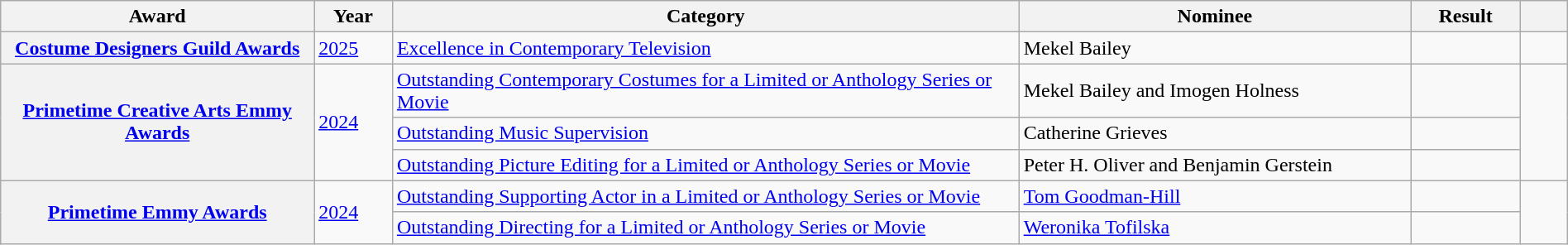<table class="wikitable plainrowheaders sortable" width="100%";">
<tr>
<th scope="col" width="20%" ;">Award</th>
<th scope="col" width="5%" ;">Year</th>
<th scope="col" width="40%";">Category</th>
<th scope="col" width="25%";">Nominee</th>
<th scope="col" width="7%";">Result</th>
<th class="unsortable"></th>
</tr>
<tr>
<th scope="row"><a href='#'>Costume Designers Guild Awards</a></th>
<td><a href='#'>2025</a></td>
<td><a href='#'>Excellence in Contemporary Television</a></td>
<td>Mekel Bailey </td>
<td></td>
<td align="center"></td>
</tr>
<tr>
<th scope="row" rowspan="3"><a href='#'>Primetime Creative Arts Emmy Awards</a></th>
<td rowspan="3"><a href='#'>2024</a></td>
<td><a href='#'>Outstanding Contemporary Costumes for a Limited or Anthology Series or Movie</a></td>
<td>Mekel Bailey and Imogen Holness </td>
<td></td>
<td rowspan="3" align="center"></td>
</tr>
<tr>
<td><a href='#'>Outstanding Music Supervision</a></td>
<td>Catherine Grieves </td>
<td></td>
</tr>
<tr>
<td><a href='#'>Outstanding Picture Editing for a Limited or Anthology Series or Movie</a></td>
<td>Peter H. Oliver and Benjamin Gerstein </td>
<td></td>
</tr>
<tr>
<th scope="row" rowspan="2"><a href='#'>Primetime Emmy Awards</a></th>
<td rowspan="2"><a href='#'>2024</a></td>
<td><a href='#'>Outstanding Supporting Actor in a Limited or Anthology Series or Movie</a></td>
<td><a href='#'>Tom Goodman-Hill</a> </td>
<td></td>
<td rowspan="2" align="center"></td>
</tr>
<tr>
<td><a href='#'>Outstanding Directing for a Limited or Anthology Series or Movie</a></td>
<td><a href='#'>Weronika Tofilska</a> </td>
<td></td>
</tr>
</table>
